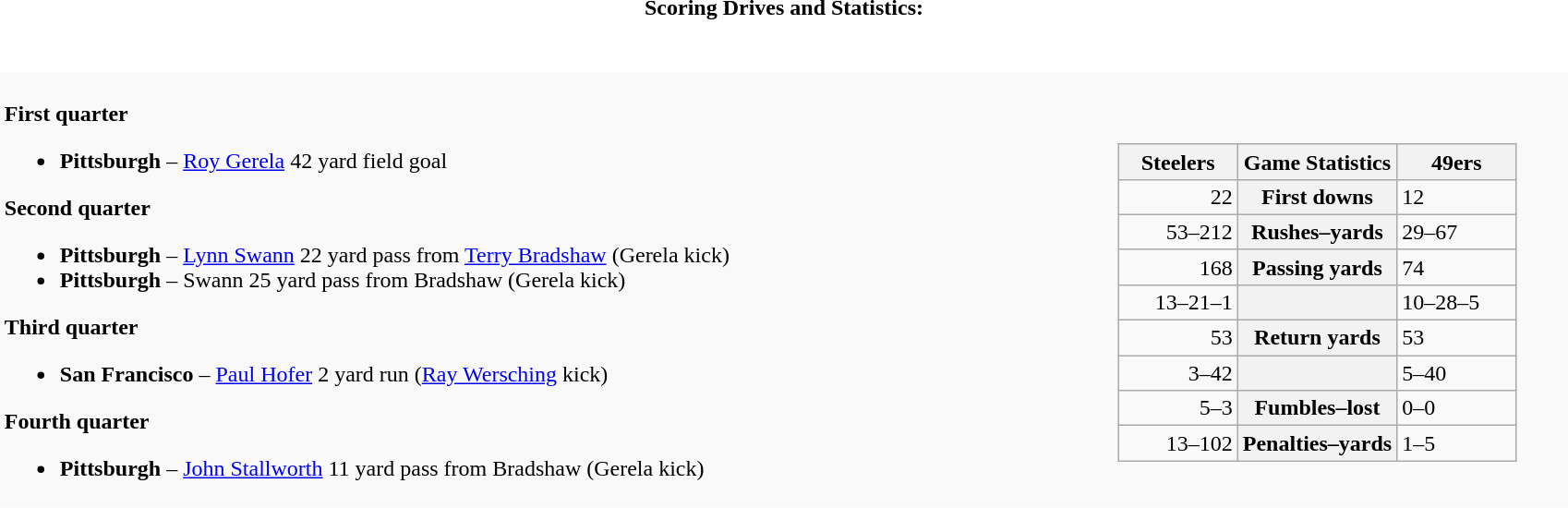<table class="toccolours collapsible collapsed"  style="width:90%; margin:auto;">
<tr>
<th>Scoring Drives and Statistics:</th>
</tr>
<tr>
<td><br><table border="0"  style="width:100%; background:#f9f9f9; margin:1em auto 1em auto;">
<tr>
<td><br><strong>First quarter</strong><ul><li><strong>Pittsburgh</strong> – <a href='#'>Roy Gerela</a> 42 yard field goal</li></ul><strong>Second quarter</strong><ul><li><strong>Pittsburgh</strong> – <a href='#'>Lynn Swann</a> 22 yard pass from <a href='#'>Terry Bradshaw</a> (Gerela kick)</li><li><strong>Pittsburgh</strong> – Swann 25 yard pass from Bradshaw (Gerela kick)</li></ul><strong>Third quarter</strong><ul><li><strong>San Francisco</strong> – <a href='#'>Paul Hofer</a> 2 yard run (<a href='#'>Ray Wersching</a> kick)</li></ul><strong>Fourth quarter</strong><ul><li><strong>Pittsburgh</strong> – <a href='#'>John Stallworth</a> 11 yard pass from Bradshaw (Gerela kick)</li></ul></td>
<td><br><table class="wikitable" style="margin: 1em auto 1em auto">
<tr>
<th style="width:30%;">Steelers</th>
<th style="width:40%;">Game Statistics</th>
<th style="width:30%;">49ers</th>
</tr>
<tr>
<td style="text-align:right;">22</td>
<th>First downs</th>
<td>12</td>
</tr>
<tr>
<td style="text-align:right;">53–212</td>
<th>Rushes–yards</th>
<td>29–67</td>
</tr>
<tr>
<td style="text-align:right;">168</td>
<th>Passing yards</th>
<td>74</td>
</tr>
<tr>
<td style="text-align:right;">13–21–1</td>
<th></th>
<td>10–28–5</td>
</tr>
<tr>
<td style="text-align:right;">53</td>
<th>Return yards</th>
<td>53</td>
</tr>
<tr>
<td style="text-align:right;">3–42</td>
<th></th>
<td>5–40</td>
</tr>
<tr>
<td style="text-align:right;">5–3</td>
<th>Fumbles–lost</th>
<td>0–0</td>
</tr>
<tr>
<td style="text-align:right;">13–102</td>
<th>Penalties–yards</th>
<td>1–5</td>
</tr>
</table>
</td>
</tr>
</table>
</td>
</tr>
</table>
